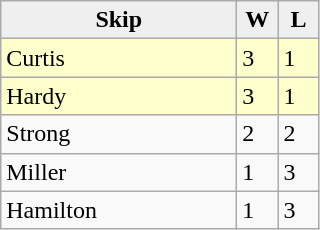<table class="wikitable">
<tr>
<th style="background:#efefef; width:150px;">Skip</th>
<th style="background:#efefef; width:20px;">W</th>
<th style="background:#efefef; width:20px;">L</th>
</tr>
<tr bgcolor=#ffffcc>
<td>Curtis</td>
<td>3</td>
<td>1</td>
</tr>
<tr bgcolor=#ffffcc>
<td>Hardy</td>
<td>3</td>
<td>1</td>
</tr>
<tr>
<td>Strong</td>
<td>2</td>
<td>2</td>
</tr>
<tr>
<td>Miller</td>
<td>1</td>
<td>3</td>
</tr>
<tr>
<td>Hamilton</td>
<td>1</td>
<td>3</td>
</tr>
</table>
